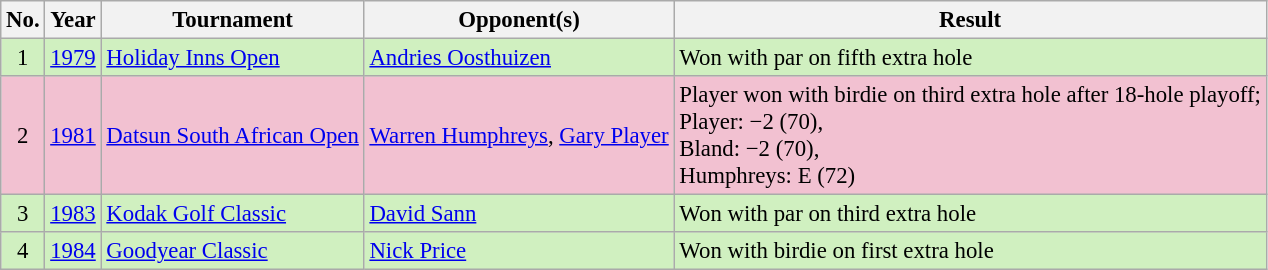<table class="wikitable" style="font-size:95%;">
<tr>
<th>No.</th>
<th>Year</th>
<th>Tournament</th>
<th>Opponent(s)</th>
<th>Result</th>
</tr>
<tr style="background:#D0F0C0;">
<td align=center>1</td>
<td><a href='#'>1979</a></td>
<td><a href='#'>Holiday Inns Open</a></td>
<td> <a href='#'>Andries Oosthuizen</a></td>
<td>Won with par on fifth extra hole</td>
</tr>
<tr style="background:#F2C1D1;">
<td align=center>2</td>
<td><a href='#'>1981</a></td>
<td><a href='#'>Datsun South African Open</a></td>
<td> <a href='#'>Warren Humphreys</a>,  <a href='#'>Gary Player</a></td>
<td>Player won with birdie on third extra hole after 18-hole playoff;<br>Player: −2 (70),<br>Bland: −2 (70),<br>Humphreys: E (72)</td>
</tr>
<tr style="background:#D0F0C0;">
<td align=center>3</td>
<td><a href='#'>1983</a></td>
<td><a href='#'>Kodak Golf Classic</a></td>
<td> <a href='#'>David Sann</a></td>
<td>Won with par on third extra hole</td>
</tr>
<tr style="background:#D0F0C0;">
<td align=center>4</td>
<td><a href='#'>1984</a></td>
<td><a href='#'>Goodyear Classic</a></td>
<td> <a href='#'>Nick Price</a></td>
<td>Won with birdie on first extra hole</td>
</tr>
</table>
